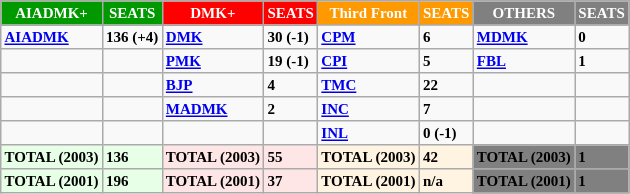<table class="wikitable" style="font-weight: bold; font-size: x-small; font-family: verdana">
<tr>
<th style="background:#090; color:white;">AIADMK+</th>
<th style="background:#090; color:white;">SEATS</th>
<th style="background:#f00; color:white;">DMK+</th>
<th style="background:#f00; color:white;">SEATS</th>
<th style="background:#f90; color:white;">Third Front</th>
<th style="background:#f90; color:white;">SEATS</th>
<th style="background:gray; color:white;">OTHERS</th>
<th style="background:gray; color:white;">SEATS</th>
</tr>
<tr>
<td><a href='#'>AIADMK</a></td>
<td>136 (+4)</td>
<td><a href='#'>DMK</a></td>
<td>30 (-1)</td>
<td><a href='#'>CPM</a></td>
<td>6</td>
<td><a href='#'>MDMK</a></td>
<td>0</td>
</tr>
<tr>
<td></td>
<td></td>
<td><a href='#'>PMK</a></td>
<td>19 (-1)</td>
<td><a href='#'>CPI</a></td>
<td>5</td>
<td><a href='#'>FBL</a></td>
<td>1</td>
</tr>
<tr>
<td></td>
<td></td>
<td><a href='#'>BJP</a></td>
<td>4</td>
<td><a href='#'>TMC</a></td>
<td>22</td>
<td></td>
<td></td>
</tr>
<tr>
<td></td>
<td></td>
<td><a href='#'>MADMK</a></td>
<td>2</td>
<td><a href='#'>INC</a></td>
<td>7</td>
<td></td>
<td></td>
</tr>
<tr>
<td></td>
<td></td>
<td></td>
<td></td>
<td><a href='#'>INL</a></td>
<td>0 (-1)</td>
<td></td>
<td></td>
</tr>
<tr>
<td style="background:#e6ffe6;">TOTAL (2003)</td>
<td style="background:#e6ffe6;">136</td>
<td style="background:#ffe6e6;">TOTAL (2003)</td>
<td style="background:#ffe6e6;">55</td>
<td style="background:#fff3e1;">TOTAL (2003)</td>
<td style="background:#fff3e1;">42</td>
<td style="background:gray;">TOTAL (2003)</td>
<td style="background:gray;">1</td>
</tr>
<tr>
<td style="background:#e6ffe6;">TOTAL (2001)</td>
<td style="background:#e6ffe6;">196</td>
<td style="background:#ffe6e6;">TOTAL (2001)</td>
<td style="background:#ffe6e6;">37</td>
<td style="background:#fff3e1;">TOTAL (2001)</td>
<td style="background:#fff3e1;">n/a</td>
<td style="background:gray;">TOTAL (2001)</td>
<td style="background:gray;">1</td>
</tr>
</table>
